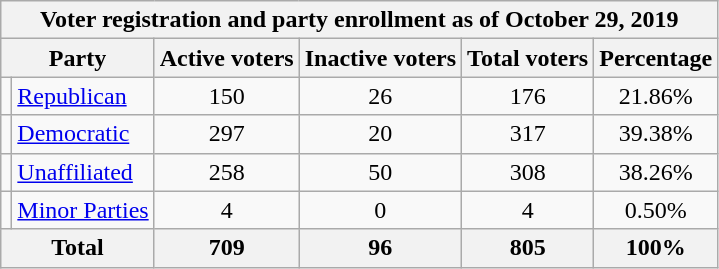<table class=wikitable>
<tr>
<th colspan = 6>Voter registration and party enrollment as of October 29, 2019</th>
</tr>
<tr>
<th colspan = 2>Party</th>
<th>Active voters</th>
<th>Inactive voters</th>
<th>Total voters</th>
<th>Percentage</th>
</tr>
<tr>
<td></td>
<td><a href='#'>Republican</a></td>
<td align = center>150</td>
<td align = center>26</td>
<td align = center>176</td>
<td align = center>21.86%</td>
</tr>
<tr>
<td></td>
<td><a href='#'>Democratic</a></td>
<td align = center>297</td>
<td align = center>20</td>
<td align = center>317</td>
<td align = center>39.38%</td>
</tr>
<tr>
<td></td>
<td><a href='#'>Unaffiliated</a></td>
<td align = center>258</td>
<td align = center>50</td>
<td align = center>308</td>
<td align = center>38.26%</td>
</tr>
<tr>
<td></td>
<td><a href='#'>Minor Parties</a></td>
<td align = center>4</td>
<td align = center>0</td>
<td align = center>4</td>
<td align = center>0.50%</td>
</tr>
<tr>
<th colspan = 2>Total</th>
<th align = center>709</th>
<th align = center>96</th>
<th align = center>805</th>
<th align = center>100%</th>
</tr>
</table>
